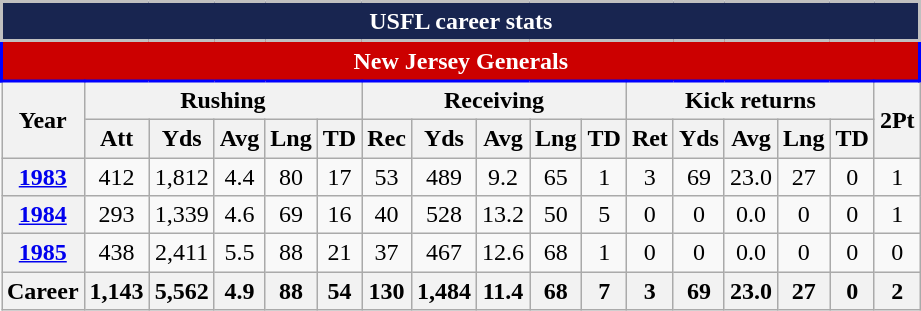<table class=wikitable style="text-align:center">
<tr>
<th colspan="17" style="background: #182550; border: 2px solid silver; color:white;">USFL career stats</th>
</tr>
<tr>
<th colspan="17" style="background:#c00; border:2px solid blue; color:white;">New Jersey Generals</th>
</tr>
<tr>
<th rowspan="2">Year</th>
<th colspan="5">Rushing</th>
<th colspan="5">Receiving</th>
<th colspan="5">Kick returns</th>
<th rowspan="2">2Pt</th>
</tr>
<tr>
<th>Att</th>
<th>Yds</th>
<th>Avg</th>
<th>Lng</th>
<th>TD</th>
<th>Rec</th>
<th>Yds</th>
<th>Avg</th>
<th>Lng</th>
<th>TD</th>
<th>Ret</th>
<th>Yds</th>
<th>Avg</th>
<th>Lng</th>
<th>TD</th>
</tr>
<tr>
<th><a href='#'>1983</a></th>
<td>412</td>
<td>1,812</td>
<td>4.4</td>
<td>80</td>
<td>17</td>
<td>53</td>
<td>489</td>
<td>9.2</td>
<td>65</td>
<td>1</td>
<td>3</td>
<td>69</td>
<td>23.0</td>
<td>27</td>
<td>0</td>
<td>1</td>
</tr>
<tr>
<th><a href='#'>1984</a></th>
<td>293</td>
<td>1,339</td>
<td>4.6</td>
<td>69</td>
<td>16</td>
<td>40</td>
<td>528</td>
<td>13.2</td>
<td>50</td>
<td>5</td>
<td>0</td>
<td>0</td>
<td>0.0</td>
<td>0</td>
<td>0</td>
<td>1</td>
</tr>
<tr>
<th><a href='#'>1985</a></th>
<td>438</td>
<td>2,411</td>
<td>5.5</td>
<td>88</td>
<td>21</td>
<td>37</td>
<td>467</td>
<td>12.6</td>
<td>68</td>
<td>1</td>
<td>0</td>
<td>0</td>
<td>0.0</td>
<td>0</td>
<td>0</td>
<td>0</td>
</tr>
<tr>
<th>Career</th>
<th>1,143</th>
<th>5,562</th>
<th>4.9</th>
<th>88</th>
<th>54</th>
<th>130</th>
<th>1,484</th>
<th>11.4</th>
<th>68</th>
<th>7</th>
<th>3</th>
<th>69</th>
<th>23.0</th>
<th>27</th>
<th>0</th>
<th>2</th>
</tr>
</table>
